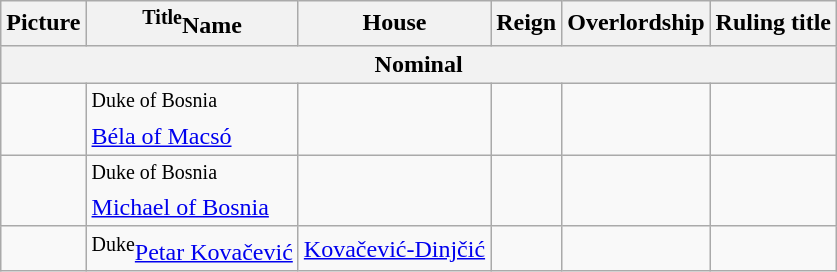<table class="wikitable">
<tr>
<th>Picture</th>
<th><sup>Title</sup>Name</th>
<th>House</th>
<th>Reign</th>
<th>Overlordship</th>
<th>Ruling title</th>
</tr>
<tr bgcolor="efefef">
<th colspan="6"><strong>Nominal</strong></th>
</tr>
<tr>
<td></td>
<td><sup>Duke of Bosnia</sup><br><a href='#'>Béla of Macsó</a></td>
<td></td>
<td></td>
<td></td>
<td></td>
</tr>
<tr>
<td></td>
<td><sup>Duke of Bosnia</sup><br><a href='#'>Michael of Bosnia</a></td>
<td></td>
<td></td>
<td></td>
<td></td>
</tr>
<tr>
<td></td>
<td><sup>Duke</sup><a href='#'>Petar Kovačević</a></td>
<td><a href='#'>Kovačević-Dinjčić</a></td>
<td></td>
<td></td>
<td></td>
</tr>
</table>
